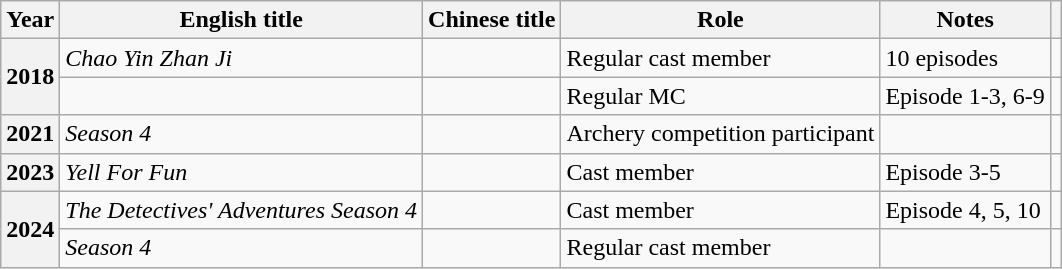<table class="wikitable plainrowheaders">
<tr>
<th scope="col">Year</th>
<th scope="col">English title</th>
<th scope="col">Chinese title</th>
<th scope="col">Role</th>
<th scope="col">Notes</th>
<th scope="col" class="unsortable"></th>
</tr>
<tr>
<th scope="row" rowspan="2">2018</th>
<td><em>Chao Yin Zhan Ji</em></td>
<td></td>
<td>Regular cast member</td>
<td>10 episodes</td>
<td style="text-align:center"></td>
</tr>
<tr>
<td><em></em></td>
<td></td>
<td>Regular MC</td>
<td>Episode 1-3, 6-9</td>
<td style="text-align:center"></td>
</tr>
<tr>
<th scope="row">2021</th>
<td><em></em> <em>Season 4</em></td>
<td></td>
<td>Archery competition participant</td>
<td></td>
<td style="text-align:center"></td>
</tr>
<tr>
<th scope="row">2023</th>
<td><em>Yell For Fun</em></td>
<td></td>
<td>Cast member</td>
<td>Episode 3-5</td>
<td style="text-align:center"></td>
</tr>
<tr>
<th scope="row" rowspan="2">2024</th>
<td><em>The Detectives' Adventures Season 4</em></td>
<td></td>
<td>Cast member</td>
<td>Episode 4, 5, 10</td>
<td style="text-align:center"></td>
</tr>
<tr>
<td><em></em> <em>Season 4</em></td>
<td></td>
<td>Regular cast member</td>
<td></td>
<td style="text-align:center"></td>
</tr>
</table>
